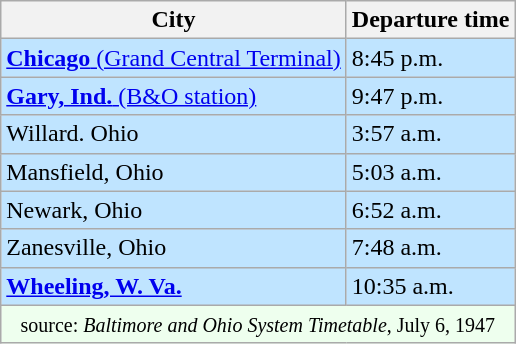<table class="wikitable">
<tr>
<th>City</th>
<th>Departure time</th>
</tr>
<tr style="background-color:#BFE4FF">
<td><a href='#'><strong>Chicago</strong> (Grand Central Terminal)</a></td>
<td>8:45 p.m.</td>
</tr>
<tr style="background-color:#BFE4FF">
<td><a href='#'><strong>Gary, Ind.</strong> (B&O station)</a></td>
<td>9:47 p.m.</td>
</tr>
<tr style="background-color:#BFE4FF">
<td>Willard. Ohio</td>
<td>3:57 a.m.</td>
</tr>
<tr style="background-color:#BFE4FF">
<td>Mansfield, Ohio</td>
<td>5:03 a.m.</td>
</tr>
<tr style="background-color:#BFE4FF">
<td>Newark, Ohio</td>
<td>6:52 a.m.</td>
</tr>
<tr style="background-color:#BFE4FF">
<td>Zanesville, Ohio</td>
<td>7:48 a.m.</td>
</tr>
<tr style="background-color:#BFE4FF">
<td><a href='#'><strong>Wheeling, W. Va.</strong></a></td>
<td>10:35 a.m.</td>
</tr>
<tr align="center" bgcolor=#eeffee>
<td colspan="2"><small>source: <em>Baltimore and Ohio System Timetable</em>, July 6, 1947</small></td>
</tr>
</table>
